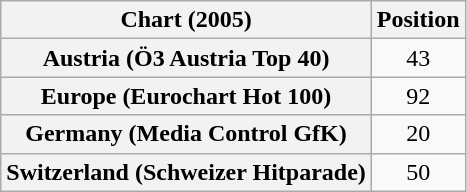<table class="wikitable sortable plainrowheaders" style="text-align:center">
<tr>
<th>Chart (2005)</th>
<th>Position</th>
</tr>
<tr>
<th scope="row">Austria (Ö3 Austria Top 40)</th>
<td>43</td>
</tr>
<tr>
<th scope="row">Europe (Eurochart Hot 100)</th>
<td>92</td>
</tr>
<tr>
<th scope="row">Germany (Media Control GfK)</th>
<td>20</td>
</tr>
<tr>
<th scope="row">Switzerland (Schweizer Hitparade)</th>
<td>50</td>
</tr>
</table>
